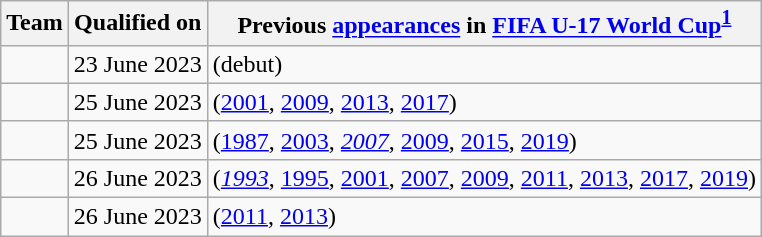<table class="wikitable sortable">
<tr>
<th>Team</th>
<th>Qualified on</th>
<th data-sort-type="number">Previous <a href='#'>appearances</a> in <a href='#'>FIFA U-17 World Cup</a><sup><strong><a href='#'>1</a></strong></sup></th>
</tr>
<tr>
<td></td>
<td>23 June 2023</td>
<td> (debut)</td>
</tr>
<tr>
<td></td>
<td>25 June 2023</td>
<td> (<a href='#'>2001</a>, <a href='#'>2009</a>, <a href='#'>2013</a>, <a href='#'>2017</a>)</td>
</tr>
<tr>
<td></td>
<td>25 June 2023</td>
<td> (<a href='#'>1987</a>, <a href='#'>2003</a>, <em><a href='#'>2007</a></em>, <a href='#'>2009</a>, <a href='#'>2015</a>, <a href='#'>2019</a>)</td>
</tr>
<tr>
<td></td>
<td>26 June 2023</td>
<td> (<em><a href='#'>1993</a></em>, <a href='#'>1995</a>, <a href='#'>2001</a>, <a href='#'>2007</a>, <a href='#'>2009</a>, <a href='#'>2011</a>, <a href='#'>2013</a>, <a href='#'>2017</a>, <a href='#'>2019</a>)</td>
</tr>
<tr>
<td></td>
<td>26 June 2023</td>
<td> (<a href='#'>2011</a>, <a href='#'>2013</a>)</td>
</tr>
</table>
